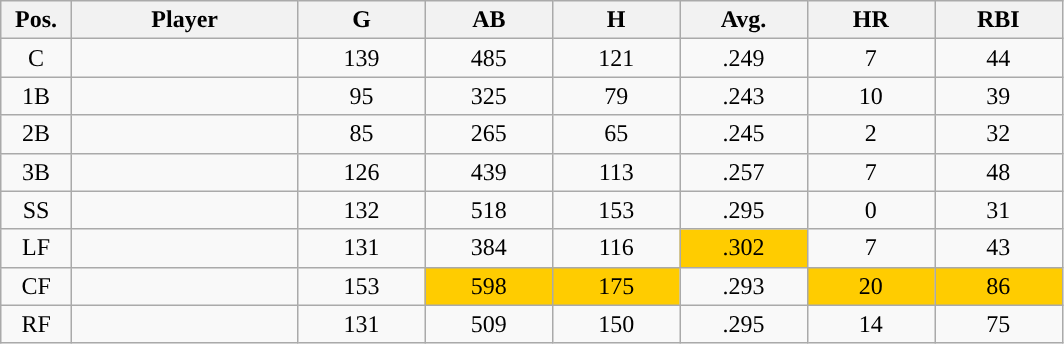<table class="wikitable sortable">
<tr>
<th bgcolor="#DDDDFF" width="5%">Pos.</th>
<th bgcolor="#DDDDFF" width="16%">Player</th>
<th bgcolor="#DDDDFF" width="9%">G</th>
<th bgcolor="#DDDDFF" width="9%">AB</th>
<th bgcolor="#DDDDFF" width="9%">H</th>
<th bgcolor="#DDDDFF" width="9%">Avg.</th>
<th bgcolor="#DDDDFF" width="9%">HR</th>
<th bgcolor="#DDDDFF" width="9%">RBI</th>
</tr>
<tr align="center">
<td>C</td>
<td></td>
<td>139</td>
<td>485</td>
<td>121</td>
<td>.249</td>
<td>7</td>
<td>44</td>
</tr>
<tr align="center">
<td>1B</td>
<td></td>
<td>95</td>
<td>325</td>
<td>79</td>
<td>.243</td>
<td>10</td>
<td>39</td>
</tr>
<tr align="center">
<td>2B</td>
<td></td>
<td>85</td>
<td>265</td>
<td>65</td>
<td>.245</td>
<td>2</td>
<td>32</td>
</tr>
<tr align="center">
<td>3B</td>
<td></td>
<td>126</td>
<td>439</td>
<td>113</td>
<td>.257</td>
<td>7</td>
<td>48</td>
</tr>
<tr align="center">
<td>SS</td>
<td></td>
<td>132</td>
<td>518</td>
<td>153</td>
<td>.295</td>
<td>0</td>
<td>31</td>
</tr>
<tr align="center">
<td>LF</td>
<td></td>
<td>131</td>
<td>384</td>
<td>116</td>
<td style="background:#fc0;">.302</td>
<td>7</td>
<td>43</td>
</tr>
<tr align="center">
<td>CF</td>
<td></td>
<td>153</td>
<td style="background:#fc0;">598</td>
<td style="background:#fc0;">175</td>
<td>.293</td>
<td style="background:#fc0;">20</td>
<td style="background:#fc0;">86</td>
</tr>
<tr align="center">
<td>RF</td>
<td></td>
<td>131</td>
<td>509</td>
<td>150</td>
<td>.295</td>
<td>14</td>
<td>75</td>
</tr>
</table>
